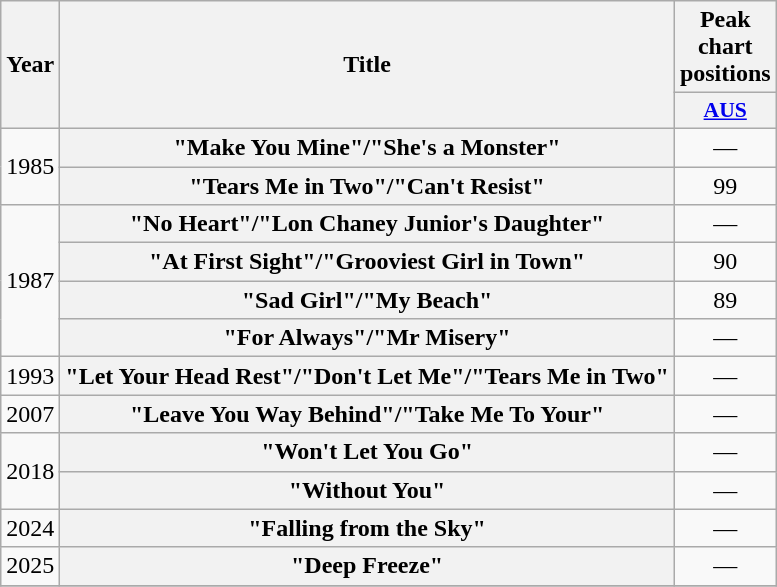<table class="wikitable plainrowheaders" style="text-align:center">
<tr>
<th scope="col" rowspan="2">Year</th>
<th scope="col" rowspan="2">Title</th>
<th scope="col" colspan="1">Peak chart positions</th>
</tr>
<tr>
<th scope="col" style="width:3em;font-size:90%"><a href='#'>AUS</a><br></th>
</tr>
<tr>
<td rowspan="2">1985</td>
<th scope="row">"Make You Mine"/"She's a Monster"</th>
<td>—</td>
</tr>
<tr>
<th scope="row">"Tears Me in Two"/"Can't Resist"</th>
<td>99</td>
</tr>
<tr>
<td rowspan="4">1987</td>
<th scope="row">"No Heart"/"Lon Chaney Junior's Daughter"</th>
<td>—</td>
</tr>
<tr>
<th scope="row">"At First Sight"/"Grooviest Girl in Town"</th>
<td>90</td>
</tr>
<tr>
<th scope="row">"Sad Girl"/"My Beach"</th>
<td>89</td>
</tr>
<tr>
<th scope="row">"For Always"/"Mr Misery"</th>
<td>—</td>
</tr>
<tr>
<td>1993</td>
<th scope="row">"Let Your Head Rest"/"Don't Let Me"/"Tears Me in Two"</th>
<td>—</td>
</tr>
<tr>
<td>2007</td>
<th scope="row">"Leave You Way Behind"/"Take Me To Your"</th>
<td>—</td>
</tr>
<tr>
<td rowspan="2">2018</td>
<th scope="row">"Won't Let You Go"</th>
<td>—</td>
</tr>
<tr>
<th scope="row">"Without You"</th>
<td>—</td>
</tr>
<tr>
<td rowspan="1">2024</td>
<th scope="row">"Falling from the Sky"</th>
<td>—</td>
</tr>
<tr>
<td rowspan="1">2025</td>
<th scope="row">"Deep Freeze"</th>
<td>—</td>
</tr>
<tr>
</tr>
</table>
